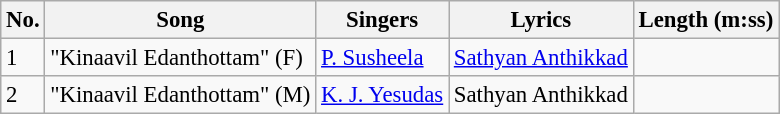<table class="wikitable" style="font-size:95%;">
<tr>
<th>No.</th>
<th>Song</th>
<th>Singers</th>
<th>Lyrics</th>
<th>Length (m:ss)</th>
</tr>
<tr>
<td>1</td>
<td>"Kinaavil Edanthottam" (F)</td>
<td><a href='#'>P. Susheela</a></td>
<td><a href='#'>Sathyan Anthikkad</a></td>
<td></td>
</tr>
<tr>
<td>2</td>
<td>"Kinaavil Edanthottam" (M)</td>
<td><a href='#'>K. J. Yesudas</a></td>
<td>Sathyan Anthikkad</td>
<td></td>
</tr>
</table>
